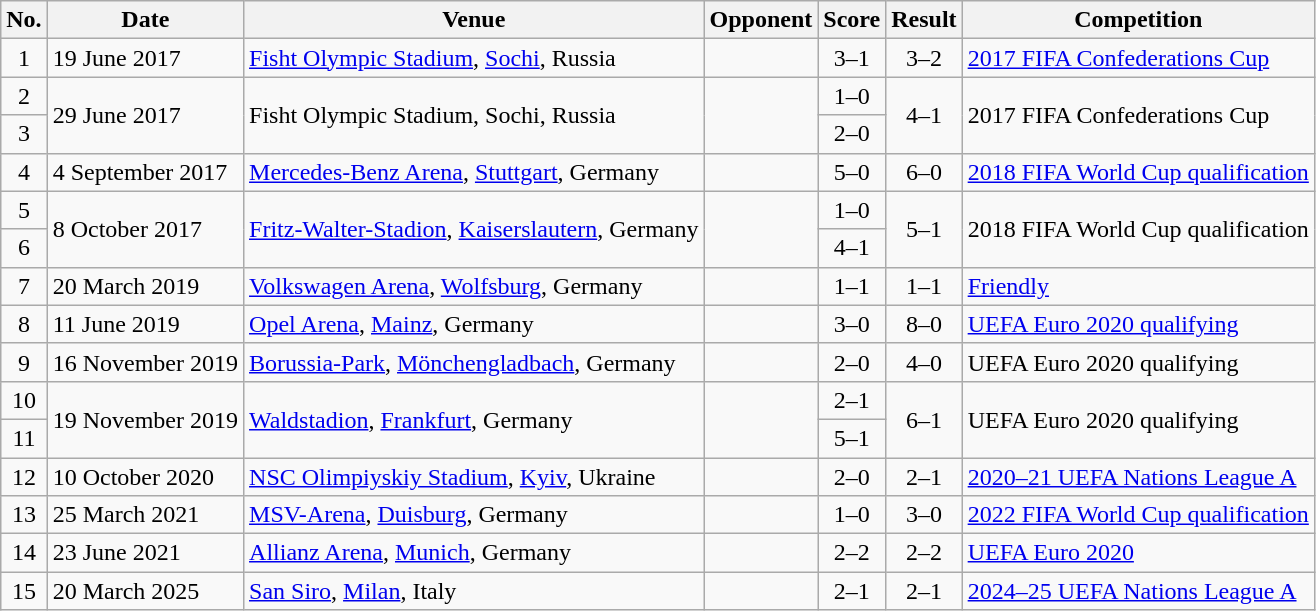<table class="wikitable sortable">
<tr>
<th>No.</th>
<th>Date</th>
<th>Venue</th>
<th>Opponent</th>
<th>Score</th>
<th>Result</th>
<th>Competition</th>
</tr>
<tr>
<td align=center>1</td>
<td>19 June 2017</td>
<td><a href='#'>Fisht Olympic Stadium</a>, <a href='#'>Sochi</a>, Russia</td>
<td></td>
<td align=center>3–1</td>
<td align=center>3–2</td>
<td><a href='#'>2017 FIFA Confederations Cup</a></td>
</tr>
<tr>
<td align=center>2</td>
<td rowspan=2>29 June 2017</td>
<td rowspan="2">Fisht Olympic Stadium, Sochi, Russia</td>
<td rowspan="2"></td>
<td align=center>1–0</td>
<td rowspan=2 align=center>4–1</td>
<td rowspan="2">2017 FIFA Confederations Cup</td>
</tr>
<tr>
<td align=center>3</td>
<td align=center>2–0</td>
</tr>
<tr>
<td align=center>4</td>
<td>4 September 2017</td>
<td><a href='#'>Mercedes-Benz Arena</a>, <a href='#'>Stuttgart</a>, Germany</td>
<td></td>
<td align=center>5–0</td>
<td align=center>6–0</td>
<td><a href='#'>2018 FIFA World Cup qualification</a></td>
</tr>
<tr>
<td align=center>5</td>
<td rowspan=2>8 October 2017</td>
<td rowspan="2"><a href='#'>Fritz-Walter-Stadion</a>, <a href='#'>Kaiserslautern</a>, Germany</td>
<td rowspan=2></td>
<td align=center>1–0</td>
<td rowspan=2 align=center>5–1</td>
<td rowspan="2">2018 FIFA World Cup qualification</td>
</tr>
<tr>
<td align=center>6</td>
<td align=center>4–1</td>
</tr>
<tr>
<td align=center>7</td>
<td>20 March 2019</td>
<td><a href='#'>Volkswagen Arena</a>, <a href='#'>Wolfsburg</a>, Germany</td>
<td></td>
<td align=center>1–1</td>
<td align=center>1–1</td>
<td><a href='#'>Friendly</a></td>
</tr>
<tr>
<td align=center>8</td>
<td>11 June 2019</td>
<td><a href='#'>Opel Arena</a>, <a href='#'>Mainz</a>, Germany</td>
<td></td>
<td align=center>3–0</td>
<td align=center>8–0</td>
<td><a href='#'>UEFA Euro 2020 qualifying</a></td>
</tr>
<tr>
<td align=center>9</td>
<td>16 November 2019</td>
<td><a href='#'>Borussia-Park</a>, <a href='#'>Mönchengladbach</a>, Germany</td>
<td></td>
<td align=center>2–0</td>
<td align=center>4–0</td>
<td>UEFA Euro 2020 qualifying</td>
</tr>
<tr>
<td align=center>10</td>
<td rowspan=2>19 November 2019</td>
<td rowspan=2><a href='#'>Waldstadion</a>, <a href='#'>Frankfurt</a>, Germany</td>
<td rowspan=2></td>
<td align=center>2–1</td>
<td rowspan=2 align=center>6–1</td>
<td rowspan="2">UEFA Euro 2020 qualifying</td>
</tr>
<tr>
<td align=center>11</td>
<td align=center>5–1</td>
</tr>
<tr>
<td align=center>12</td>
<td>10 October 2020</td>
<td><a href='#'>NSC Olimpiyskiy Stadium</a>, <a href='#'>Kyiv</a>, Ukraine</td>
<td></td>
<td align=center>2–0</td>
<td align=center>2–1</td>
<td><a href='#'>2020–21 UEFA Nations League A</a></td>
</tr>
<tr>
<td align=center>13</td>
<td>25 March 2021</td>
<td><a href='#'>MSV-Arena</a>, <a href='#'>Duisburg</a>, Germany</td>
<td></td>
<td align=center>1–0</td>
<td align=center>3–0</td>
<td><a href='#'>2022 FIFA World Cup qualification</a></td>
</tr>
<tr>
<td align=center>14</td>
<td>23 June 2021</td>
<td><a href='#'>Allianz Arena</a>, <a href='#'>Munich</a>, Germany</td>
<td></td>
<td align=center>2–2</td>
<td align=center>2–2</td>
<td><a href='#'>UEFA Euro 2020</a></td>
</tr>
<tr>
<td align=center>15</td>
<td>20 March 2025</td>
<td><a href='#'>San Siro</a>, <a href='#'>Milan</a>, Italy</td>
<td></td>
<td align=center>2–1</td>
<td align=center>2–1</td>
<td><a href='#'>2024–25 UEFA Nations League A</a></td>
</tr>
</table>
